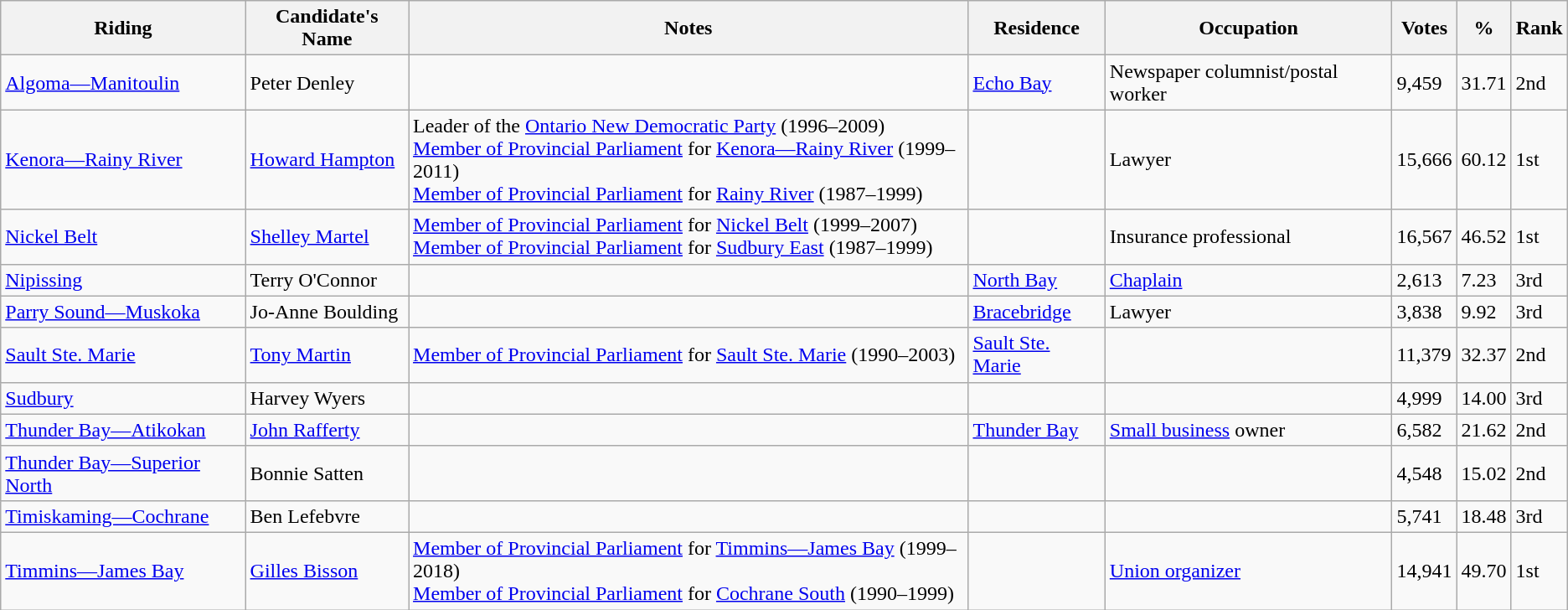<table class="wikitable sortable">
<tr>
<th>Riding<br></th>
<th>Candidate's Name</th>
<th>Notes</th>
<th>Residence</th>
<th>Occupation</th>
<th>Votes</th>
<th>%</th>
<th>Rank</th>
</tr>
<tr>
<td><a href='#'>Algoma—Manitoulin</a></td>
<td>Peter Denley</td>
<td></td>
<td><a href='#'>Echo Bay</a></td>
<td>Newspaper columnist/postal worker</td>
<td>9,459</td>
<td>31.71</td>
<td>2nd</td>
</tr>
<tr>
<td><a href='#'>Kenora—Rainy River</a></td>
<td><a href='#'>Howard Hampton</a></td>
<td>Leader of the <a href='#'>Ontario New Democratic Party</a> (1996–2009) <br> <a href='#'>Member of Provincial Parliament</a> for <a href='#'>Kenora—Rainy River</a> (1999–2011) <br> <a href='#'>Member of Provincial Parliament</a> for <a href='#'>Rainy River</a> (1987–1999)</td>
<td></td>
<td>Lawyer</td>
<td>15,666</td>
<td>60.12</td>
<td>1st</td>
</tr>
<tr>
<td><a href='#'>Nickel Belt</a></td>
<td><a href='#'>Shelley Martel</a></td>
<td><a href='#'>Member of Provincial Parliament</a> for <a href='#'>Nickel Belt</a> (1999–2007) <br> <a href='#'>Member of Provincial Parliament</a> for <a href='#'>Sudbury East</a> (1987–1999)</td>
<td></td>
<td>Insurance professional</td>
<td>16,567</td>
<td>46.52</td>
<td>1st</td>
</tr>
<tr>
<td><a href='#'>Nipissing</a></td>
<td>Terry O'Connor</td>
<td></td>
<td><a href='#'>North Bay</a></td>
<td><a href='#'>Chaplain</a></td>
<td>2,613</td>
<td>7.23</td>
<td>3rd</td>
</tr>
<tr>
<td><a href='#'>Parry Sound—Muskoka</a></td>
<td>Jo-Anne Boulding</td>
<td></td>
<td><a href='#'>Bracebridge</a></td>
<td>Lawyer</td>
<td>3,838</td>
<td>9.92</td>
<td>3rd</td>
</tr>
<tr>
<td><a href='#'>Sault Ste. Marie</a></td>
<td><a href='#'>Tony Martin</a></td>
<td><a href='#'>Member of Provincial Parliament</a> for <a href='#'>Sault Ste. Marie</a> (1990–2003)</td>
<td><a href='#'>Sault Ste. Marie</a></td>
<td></td>
<td>11,379</td>
<td>32.37</td>
<td>2nd</td>
</tr>
<tr>
<td><a href='#'>Sudbury</a></td>
<td>Harvey Wyers</td>
<td></td>
<td></td>
<td></td>
<td>4,999</td>
<td>14.00</td>
<td>3rd</td>
</tr>
<tr>
<td><a href='#'>Thunder Bay—Atikokan</a></td>
<td><a href='#'>John Rafferty</a></td>
<td></td>
<td><a href='#'>Thunder Bay</a></td>
<td><a href='#'>Small business</a> owner</td>
<td>6,582</td>
<td>21.62</td>
<td>2nd</td>
</tr>
<tr>
<td><a href='#'>Thunder Bay—Superior North</a></td>
<td>Bonnie Satten</td>
<td></td>
<td></td>
<td></td>
<td>4,548</td>
<td>15.02</td>
<td>2nd</td>
</tr>
<tr>
<td><a href='#'>Timiskaming—Cochrane</a></td>
<td>Ben Lefebvre</td>
<td></td>
<td></td>
<td></td>
<td>5,741</td>
<td>18.48</td>
<td>3rd</td>
</tr>
<tr>
<td><a href='#'>Timmins—James Bay</a></td>
<td><a href='#'>Gilles Bisson</a></td>
<td><a href='#'>Member of Provincial Parliament</a> for <a href='#'>Timmins—James Bay</a> (1999–2018) <br> <a href='#'>Member of Provincial Parliament</a> for <a href='#'>Cochrane South</a> (1990–1999)</td>
<td></td>
<td><a href='#'>Union organizer</a></td>
<td>14,941</td>
<td>49.70</td>
<td>1st</td>
</tr>
</table>
